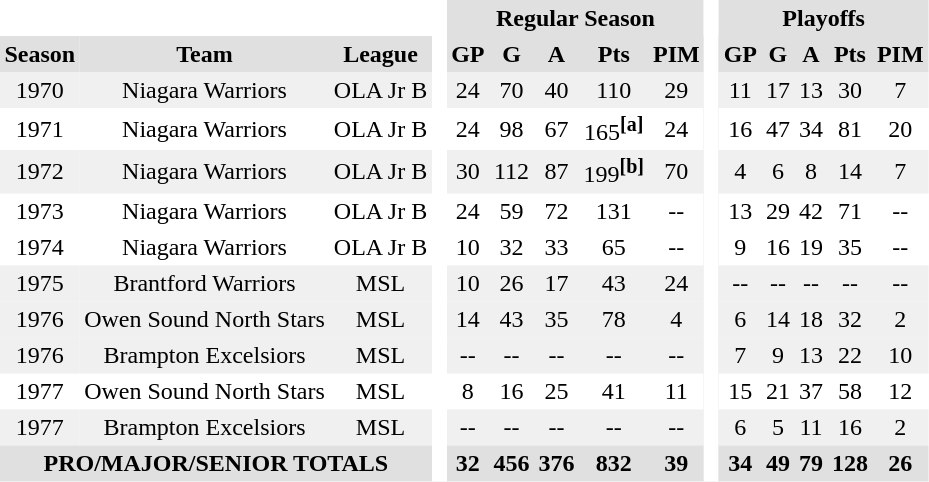<table BORDER="0" CELLPADDING="3" CELLSPACING="0">
<tr ALIGN="center" bgcolor="#e0e0e0">
<th colspan="3" bgcolor="#ffffff"> </th>
<th rowspan="99" bgcolor="#ffffff"> </th>
<th colspan="5">Regular Season</th>
<th rowspan="99" bgcolor="#ffffff"> </th>
<th colspan="5">Playoffs</th>
</tr>
<tr ALIGN="center" bgcolor="#e0e0e0">
<th>Season</th>
<th>Team</th>
<th>League</th>
<th>GP</th>
<th>G</th>
<th>A</th>
<th>Pts</th>
<th>PIM</th>
<th>GP</th>
<th>G</th>
<th>A</th>
<th>Pts</th>
<th>PIM</th>
</tr>
<tr ALIGN="center" bgcolor="#f0f0f0">
<td>1970</td>
<td>Niagara Warriors</td>
<td>OLA Jr B</td>
<td>24</td>
<td>70</td>
<td>40</td>
<td>110</td>
<td>29</td>
<td>11</td>
<td>17</td>
<td>13</td>
<td>30</td>
<td>7</td>
</tr>
<tr ALIGN="center">
<td>1971</td>
<td>Niagara Warriors</td>
<td>OLA Jr B</td>
<td>24</td>
<td>98</td>
<td>67</td>
<td>165<sup><strong>[a]</strong></sup></td>
<td>24</td>
<td>16</td>
<td>47</td>
<td>34</td>
<td>81</td>
<td>20</td>
</tr>
<tr ALIGN="center" bgcolor="#f0f0f0">
<td>1972</td>
<td>Niagara Warriors</td>
<td>OLA Jr B</td>
<td>30</td>
<td>112</td>
<td>87</td>
<td>199<sup><strong>[b]</strong></sup></td>
<td>70</td>
<td>4</td>
<td>6</td>
<td>8</td>
<td>14</td>
<td>7</td>
</tr>
<tr ALIGN="center">
<td>1973</td>
<td>Niagara Warriors</td>
<td>OLA Jr B</td>
<td>24</td>
<td>59</td>
<td>72</td>
<td>131</td>
<td>--</td>
<td>13</td>
<td>29</td>
<td>42</td>
<td>71</td>
<td>--</td>
</tr>
<tr ALIGN="center">
<td>1974</td>
<td>Niagara Warriors</td>
<td>OLA Jr B</td>
<td>10</td>
<td>32</td>
<td>33</td>
<td>65</td>
<td>--</td>
<td>9</td>
<td>16</td>
<td>19</td>
<td>35</td>
<td>--</td>
</tr>
<tr ALIGN="center" bgcolor="#f0f0f0">
<td>1975</td>
<td>Brantford Warriors</td>
<td>MSL</td>
<td>10</td>
<td>26</td>
<td>17</td>
<td>43</td>
<td>24</td>
<td>--</td>
<td>--</td>
<td>--</td>
<td>--</td>
<td>--</td>
</tr>
<tr ALIGN="center" bgcolor="#f0f0f0">
<td>1976</td>
<td>Owen Sound North Stars</td>
<td>MSL</td>
<td>14</td>
<td>43</td>
<td>35</td>
<td>78</td>
<td>4</td>
<td>6</td>
<td>14</td>
<td>18</td>
<td>32</td>
<td>2</td>
</tr>
<tr ALIGN="center" bgcolor="#f0f0f0">
<td>1976</td>
<td>Brampton Excelsiors</td>
<td>MSL</td>
<td>--</td>
<td>--</td>
<td>--</td>
<td>--</td>
<td>--</td>
<td>7</td>
<td>9</td>
<td>13</td>
<td>22</td>
<td>10</td>
</tr>
<tr ALIGN="center">
<td>1977</td>
<td>Owen Sound North Stars</td>
<td>MSL</td>
<td>8</td>
<td>16</td>
<td>25</td>
<td>41</td>
<td>11</td>
<td>15</td>
<td>21</td>
<td>37</td>
<td>58</td>
<td>12</td>
</tr>
<tr ALIGN="center" bgcolor="#f0f0f0">
<td>1977</td>
<td>Brampton Excelsiors</td>
<td>MSL</td>
<td>--</td>
<td>--</td>
<td>--</td>
<td>--</td>
<td>--</td>
<td>6</td>
<td>5</td>
<td>11</td>
<td>16</td>
<td>2</td>
</tr>
<tr ALIGN="center" bgcolor="#e0e0e0">
<th colspan="3">PRO/MAJOR/SENIOR TOTALS</th>
<th>32</th>
<th>456</th>
<th>376</th>
<th>832</th>
<th>39</th>
<th>34</th>
<th>49</th>
<th>79</th>
<th>128</th>
<th>26</th>
</tr>
</table>
